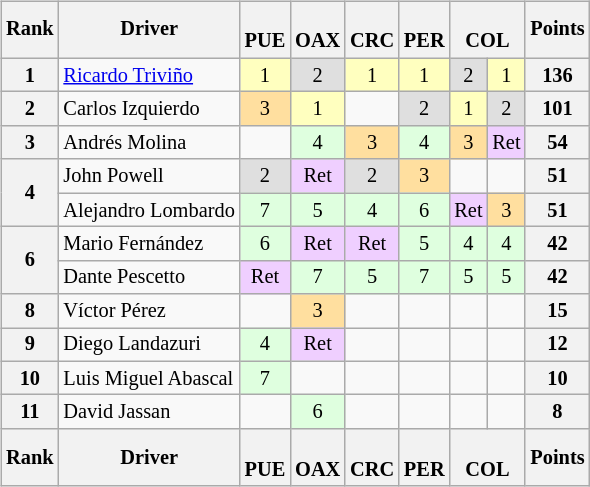<table>
<tr>
<td><br><table class="wikitable" style="text-align:center; font-size: 85%;">
<tr>
<th>Rank</th>
<th>Driver</th>
<th><br>PUE</th>
<th><br>OAX</th>
<th><br>CRC</th>
<th><br>PER</th>
<th colspan=2><br>COL</th>
<th>Points</th>
</tr>
<tr>
<th>1</th>
<td align=left> <a href='#'>Ricardo Triviño</a></td>
<td style="background:#ffffbf;">1</td>
<td style="background:#dfdfdf;">2</td>
<td style="background:#ffffbf;">1</td>
<td style="background:#ffffbf;">1</td>
<td style="background:#dfdfdf;">2</td>
<td style="background:#ffffbf;">1</td>
<th>136</th>
</tr>
<tr>
<th>2</th>
<td align=left> Carlos Izquierdo</td>
<td style="background:#ffdf9f;">3</td>
<td style="background:#ffffbf;">1</td>
<td></td>
<td style="background:#dfdfdf;">2</td>
<td style="background:#ffffbf;">1</td>
<td style="background:#dfdfdf;">2</td>
<th>101</th>
</tr>
<tr>
<th>3</th>
<td align=left> Andrés Molina</td>
<td></td>
<td style="background:#dfffdf;">4</td>
<td style="background:#ffdf9f;">3</td>
<td style="background:#dfffdf;">4</td>
<td style="background:#ffdf9f;">3</td>
<td style="background:#efcfff;">Ret</td>
<th>54</th>
</tr>
<tr>
<th rowspan=2>4</th>
<td align=left> John Powell</td>
<td style="background:#dfdfdf;">2</td>
<td style="background:#efcfff;">Ret</td>
<td style="background:#dfdfdf;">2</td>
<td style="background:#ffdf9f;">3</td>
<td></td>
<td></td>
<th>51</th>
</tr>
<tr>
<td align=left> Alejandro Lombardo</td>
<td style="background:#dfffdf;">7</td>
<td style="background:#dfffdf;">5</td>
<td style="background:#dfffdf;">4</td>
<td style="background:#dfffdf;">6</td>
<td style="background:#efcfff;">Ret</td>
<td style="background:#ffdf9f;">3</td>
<th>51</th>
</tr>
<tr>
<th rowspan=2>6</th>
<td align=left> Mario Fernández</td>
<td style="background:#dfffdf;">6</td>
<td style="background:#efcfff;">Ret</td>
<td style="background:#efcfff;">Ret</td>
<td style="background:#dfffdf;">5</td>
<td style="background:#dfffdf;">4</td>
<td style="background:#dfffdf;">4</td>
<th>42</th>
</tr>
<tr>
<td align=left> Dante Pescetto</td>
<td style="background:#efcfff;">Ret</td>
<td style="background:#dfffdf;">7</td>
<td style="background:#dfffdf;">5</td>
<td style="background:#dfffdf;">7</td>
<td style="background:#dfffdf;">5</td>
<td style="background:#dfffdf;">5</td>
<th>42</th>
</tr>
<tr>
<th>8</th>
<td align=left> Víctor Pérez</td>
<td></td>
<td style="background:#ffdf9f;">3</td>
<td></td>
<td></td>
<td></td>
<td></td>
<th>15</th>
</tr>
<tr>
<th>9</th>
<td align=left> Diego Landazuri</td>
<td style="background:#dfffdf;">4</td>
<td style="background:#efcfff;">Ret</td>
<td></td>
<td></td>
<td></td>
<td></td>
<th>12</th>
</tr>
<tr>
<th>10</th>
<td align=left> Luis Miguel Abascal</td>
<td style="background:#dfffdf;">7</td>
<td></td>
<td></td>
<td></td>
<td></td>
<td></td>
<th>10</th>
</tr>
<tr>
<th>11</th>
<td align=left> David Jassan</td>
<td></td>
<td style="background:#dfffdf;">6</td>
<td></td>
<td></td>
<td></td>
<td></td>
<th>8</th>
</tr>
<tr>
<th>Rank</th>
<th>Driver</th>
<th><br>PUE</th>
<th><br>OAX</th>
<th><br>CRC</th>
<th><br>PER</th>
<th colspan=2><br>COL</th>
<th>Points</th>
</tr>
</table>
</td>
<td valign="top"><br></td>
</tr>
</table>
